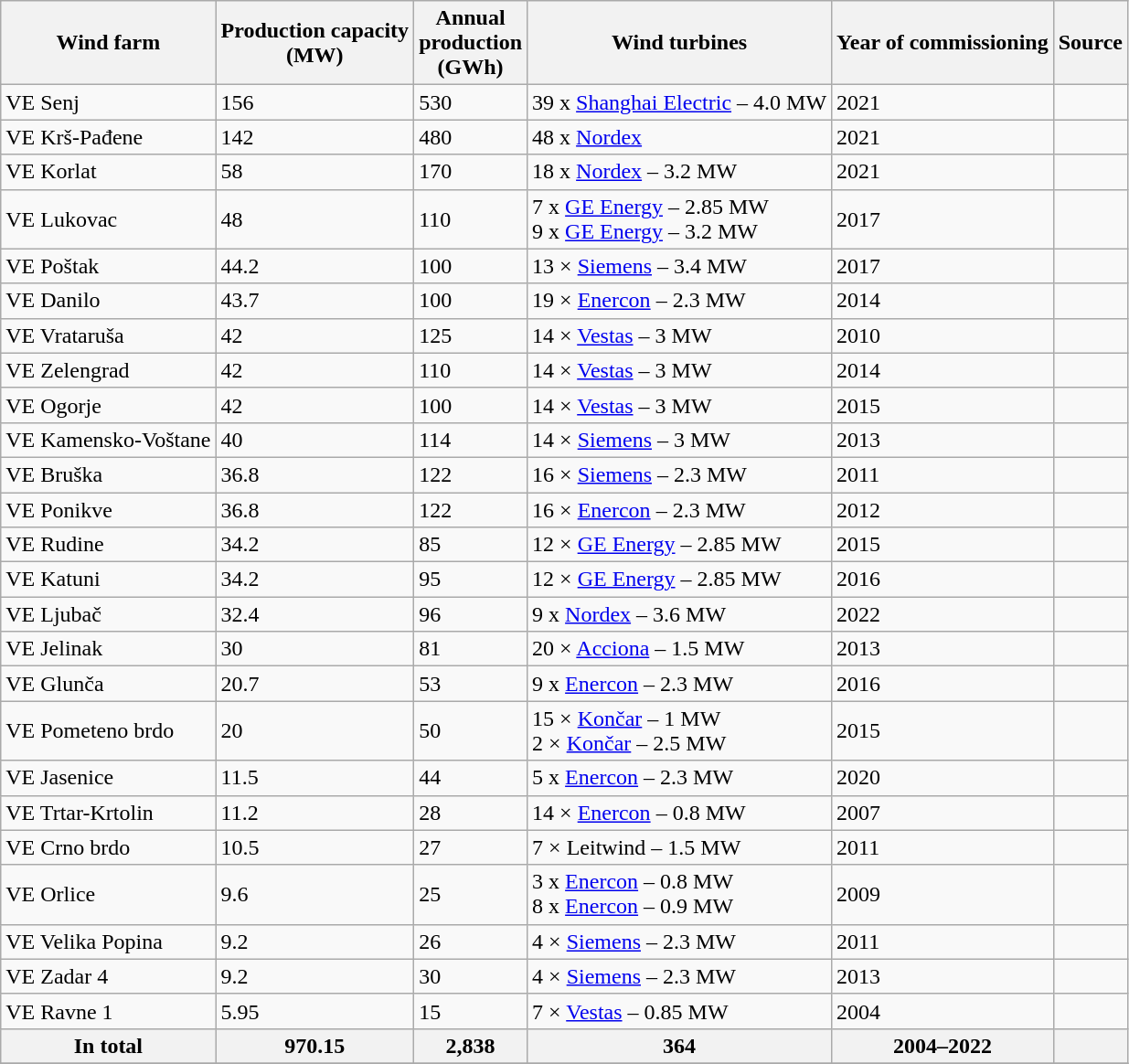<table class="wikitable sortable c6">
<tr>
<th>Wind farm</th>
<th>Production capacity<br>(MW)</th>
<th>Annual<br>production<br>(GWh)</th>
<th>Wind turbines</th>
<th>Year of commissioning</th>
<th class="unsortable">Source</th>
</tr>
<tr>
<td>VE Senj</td>
<td>156</td>
<td>530</td>
<td>39 x <a href='#'>Shanghai Electric</a> – 4.0 MW</td>
<td>2021</td>
<td></td>
</tr>
<tr>
<td>VE Krš-Pađene</td>
<td>142</td>
<td>480</td>
<td>48 x <a href='#'>Nordex</a></td>
<td>2021</td>
<td></td>
</tr>
<tr>
<td>VE Korlat</td>
<td>58</td>
<td>170</td>
<td>18 x <a href='#'>Nordex</a> – 3.2 MW</td>
<td>2021</td>
<td></td>
</tr>
<tr>
<td>VE Lukovac</td>
<td>48</td>
<td>110</td>
<td>7 x <a href='#'>GE Energy</a> – 2.85 MW<br>9 x <a href='#'>GE Energy</a> – 3.2 MW</td>
<td>2017</td>
<td></td>
</tr>
<tr>
<td>VE Poštak</td>
<td>44.2</td>
<td>100</td>
<td>13 × <a href='#'>Siemens</a> – 3.4 MW</td>
<td>2017</td>
<td></td>
</tr>
<tr>
<td>VE Danilo</td>
<td>43.7</td>
<td>100</td>
<td>19 × <a href='#'>Enercon</a> – 2.3 MW</td>
<td>2014</td>
<td></td>
</tr>
<tr>
<td>VE Vrataruša</td>
<td>42</td>
<td>125</td>
<td>14 × <a href='#'>Vestas</a> – 3 MW</td>
<td>2010</td>
<td></td>
</tr>
<tr>
<td>VE Zelengrad</td>
<td>42</td>
<td>110</td>
<td>14 × <a href='#'>Vestas</a> – 3 MW</td>
<td>2014</td>
<td></td>
</tr>
<tr>
<td>VE Ogorje</td>
<td>42</td>
<td>100</td>
<td>14 × <a href='#'>Vestas</a> – 3 MW</td>
<td>2015</td>
<td></td>
</tr>
<tr>
<td>VE Kamensko-Voštane</td>
<td>40</td>
<td>114</td>
<td>14 × <a href='#'>Siemens</a> – 3 MW</td>
<td>2013</td>
<td></td>
</tr>
<tr>
<td>VE Bruška</td>
<td>36.8</td>
<td>122</td>
<td>16 × <a href='#'>Siemens</a> – 2.3 MW</td>
<td>2011</td>
<td></td>
</tr>
<tr>
<td>VE Ponikve</td>
<td>36.8</td>
<td>122</td>
<td>16 × <a href='#'>Enercon</a> – 2.3 MW</td>
<td>2012</td>
<td></td>
</tr>
<tr>
<td>VE Rudine</td>
<td>34.2</td>
<td>85</td>
<td>12 × <a href='#'>GE Energy</a> – 2.85 MW</td>
<td>2015</td>
<td></td>
</tr>
<tr>
<td>VE Katuni</td>
<td>34.2</td>
<td>95</td>
<td>12 × <a href='#'>GE Energy</a> – 2.85 MW</td>
<td>2016</td>
<td></td>
</tr>
<tr>
<td>VE Ljubač</td>
<td>32.4</td>
<td>96</td>
<td>9 x <a href='#'>Nordex</a> – 3.6 MW</td>
<td>2022</td>
<td></td>
</tr>
<tr>
<td>VE Jelinak</td>
<td>30</td>
<td>81</td>
<td>20 × <a href='#'>Acciona</a> – 1.5 MW</td>
<td>2013</td>
<td></td>
</tr>
<tr>
<td>VE Glunča</td>
<td>20.7</td>
<td>53</td>
<td>9 x <a href='#'>Enercon</a> – 2.3 MW</td>
<td>2016</td>
<td></td>
</tr>
<tr>
<td>VE Pometeno brdo</td>
<td>20</td>
<td>50</td>
<td>15 × <a href='#'>Končar</a> – 1 MW<br>2 × <a href='#'>Končar</a> – 2.5 MW</td>
<td>2015</td>
<td></td>
</tr>
<tr>
<td>VE Jasenice</td>
<td>11.5</td>
<td>44</td>
<td>5 x <a href='#'>Enercon</a> – 2.3 MW</td>
<td>2020</td>
<td></td>
</tr>
<tr>
<td>VE Trtar-Krtolin</td>
<td>11.2</td>
<td>28</td>
<td>14 × <a href='#'>Enercon</a> – 0.8 MW</td>
<td>2007</td>
<td></td>
</tr>
<tr>
<td>VE Crno brdo</td>
<td>10.5</td>
<td>27</td>
<td>7 × Leitwind – 1.5 MW</td>
<td>2011</td>
<td></td>
</tr>
<tr>
<td>VE Orlice</td>
<td>9.6</td>
<td>25</td>
<td>3 x <a href='#'>Enercon</a> – 0.8 MW<br>8 x <a href='#'>Enercon</a> – 0.9 MW</td>
<td>2009</td>
<td></td>
</tr>
<tr>
<td>VE Velika Popina</td>
<td>9.2</td>
<td>26</td>
<td>4 × <a href='#'>Siemens</a> – 2.3 MW</td>
<td>2011</td>
<td></td>
</tr>
<tr>
<td>VE Zadar 4</td>
<td>9.2</td>
<td>30</td>
<td>4 × <a href='#'>Siemens</a> – 2.3 MW</td>
<td>2013</td>
<td></td>
</tr>
<tr>
<td>VE Ravne 1</td>
<td>5.95</td>
<td>15</td>
<td>7 × <a href='#'>Vestas</a> – 0.85 MW</td>
<td>2004</td>
<td></td>
</tr>
<tr>
<th><strong>In total</strong></th>
<th>970.15</th>
<th>2,838</th>
<th>364</th>
<th>2004–2022</th>
<th></th>
</tr>
<tr>
</tr>
</table>
